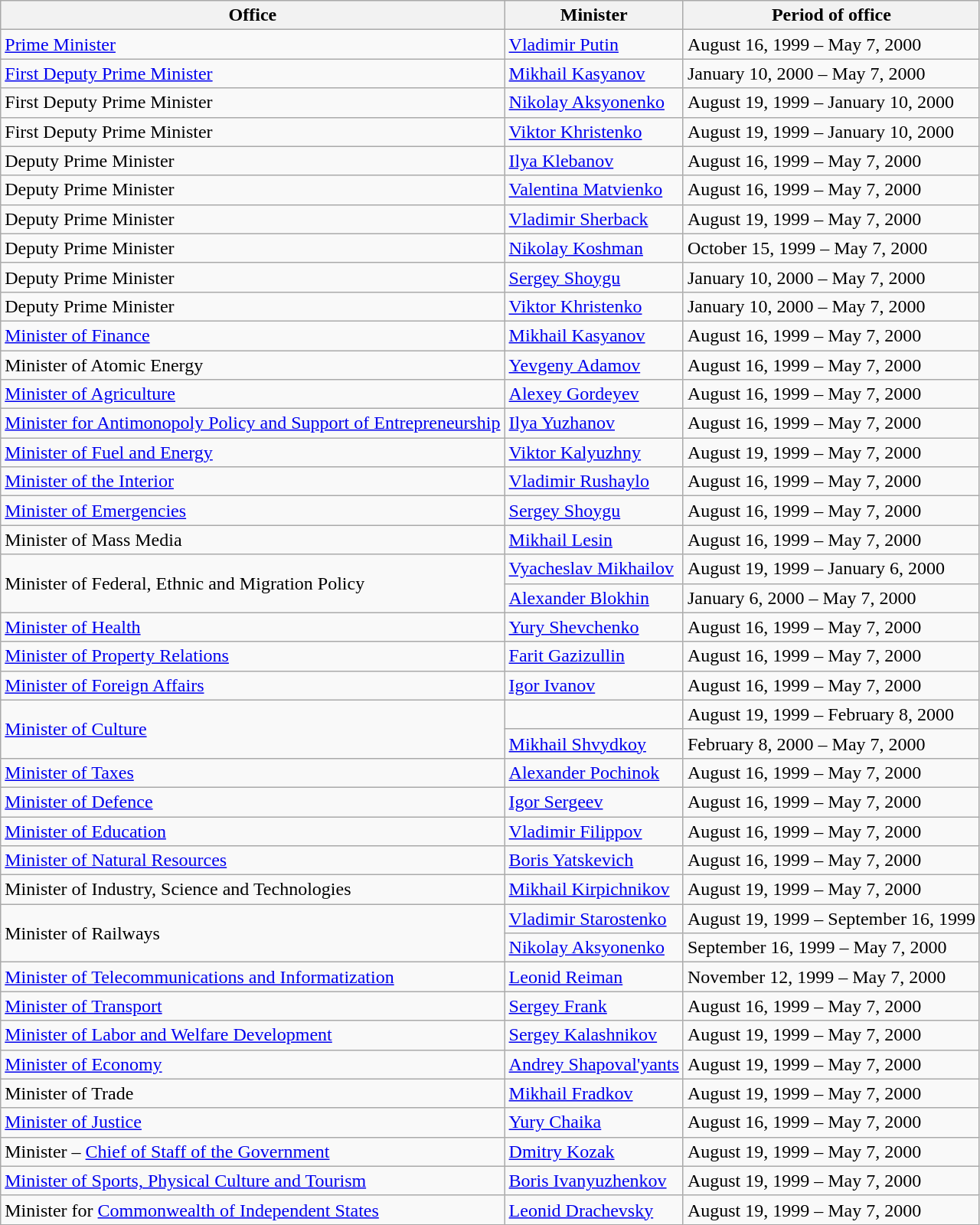<table class=wikitable>
<tr>
<th>Office</th>
<th>Minister</th>
<th>Period of office</th>
</tr>
<tr>
<td><a href='#'>Prime Minister</a></td>
<td><a href='#'>Vladimir Putin</a></td>
<td>August 16, 1999 – May 7, 2000</td>
</tr>
<tr>
<td><a href='#'>First Deputy Prime Minister</a></td>
<td><a href='#'>Mikhail Kasyanov</a></td>
<td>January 10, 2000 – May 7, 2000</td>
</tr>
<tr>
<td>First Deputy Prime Minister</td>
<td><a href='#'>Nikolay Aksyonenko</a></td>
<td>August 19, 1999 – January 10, 2000</td>
</tr>
<tr>
<td>First Deputy Prime Minister</td>
<td><a href='#'>Viktor Khristenko</a></td>
<td>August 19, 1999 – January 10, 2000</td>
</tr>
<tr>
<td>Deputy Prime Minister</td>
<td><a href='#'>Ilya Klebanov</a></td>
<td>August 16, 1999 – May 7, 2000</td>
</tr>
<tr>
<td>Deputy Prime Minister</td>
<td><a href='#'>Valentina Matvienko</a></td>
<td>August 16, 1999 – May 7, 2000</td>
</tr>
<tr>
<td>Deputy Prime Minister</td>
<td><a href='#'>Vladimir Sherback</a></td>
<td>August 19, 1999 – May 7, 2000</td>
</tr>
<tr>
<td>Deputy Prime Minister</td>
<td><a href='#'>Nikolay Koshman</a></td>
<td>October 15, 1999 – May 7, 2000</td>
</tr>
<tr>
<td>Deputy Prime Minister</td>
<td><a href='#'>Sergey Shoygu</a></td>
<td>January 10, 2000 – May 7, 2000</td>
</tr>
<tr>
<td>Deputy Prime Minister</td>
<td><a href='#'>Viktor Khristenko</a></td>
<td>January 10, 2000 – May 7, 2000</td>
</tr>
<tr>
<td><a href='#'>Minister of Finance</a></td>
<td><a href='#'>Mikhail Kasyanov</a></td>
<td>August 16, 1999 – May 7, 2000</td>
</tr>
<tr>
<td>Minister of Atomic Energy</td>
<td><a href='#'>Yevgeny Adamov</a></td>
<td>August 16, 1999 – May 7, 2000</td>
</tr>
<tr>
<td><a href='#'>Minister of Agriculture</a></td>
<td><a href='#'>Alexey Gordeyev</a></td>
<td>August 16, 1999 – May 7, 2000</td>
</tr>
<tr>
<td><a href='#'>Minister for Antimonopoly Policy and Support of Entrepreneurship</a></td>
<td><a href='#'>Ilya Yuzhanov</a></td>
<td>August 16, 1999 – May 7, 2000</td>
</tr>
<tr>
<td><a href='#'>Minister of Fuel and Energy</a></td>
<td><a href='#'>Viktor Kalyuzhny</a></td>
<td>August 19, 1999 – May 7, 2000</td>
</tr>
<tr>
<td><a href='#'>Minister of the Interior</a></td>
<td><a href='#'>Vladimir Rushaylo</a></td>
<td>August 16, 1999 – May 7, 2000</td>
</tr>
<tr>
<td><a href='#'>Minister of Emergencies</a></td>
<td><a href='#'>Sergey Shoygu</a></td>
<td>August 16, 1999 – May 7, 2000</td>
</tr>
<tr>
<td>Minister of Mass Media</td>
<td><a href='#'>Mikhail Lesin</a></td>
<td>August 16, 1999 – May 7, 2000</td>
</tr>
<tr>
<td rowspan=2>Minister of Federal, Ethnic and Migration Policy</td>
<td><a href='#'>Vyacheslav Mikhailov</a></td>
<td>August 19, 1999 – January 6, 2000</td>
</tr>
<tr>
<td><a href='#'>Alexander Blokhin</a></td>
<td>January 6, 2000 – May 7, 2000</td>
</tr>
<tr>
<td><a href='#'>Minister of Health</a></td>
<td><a href='#'>Yury Shevchenko</a></td>
<td>August 16, 1999 – May 7, 2000</td>
</tr>
<tr>
<td><a href='#'>Minister of Property Relations</a></td>
<td><a href='#'>Farit Gazizullin</a></td>
<td>August 16, 1999 – May 7, 2000</td>
</tr>
<tr>
<td><a href='#'>Minister of Foreign Affairs</a></td>
<td><a href='#'>Igor Ivanov</a></td>
<td>August 16, 1999 – May 7, 2000</td>
</tr>
<tr>
<td rowspan=2><a href='#'>Minister of Culture</a></td>
<td></td>
<td>August 19, 1999 – February 8, 2000</td>
</tr>
<tr>
<td><a href='#'>Mikhail Shvydkoy</a></td>
<td>February 8, 2000 – May 7, 2000</td>
</tr>
<tr>
<td><a href='#'>Minister of Taxes</a></td>
<td><a href='#'>Alexander Pochinok</a></td>
<td>August 16, 1999 – May 7, 2000</td>
</tr>
<tr>
<td><a href='#'>Minister of Defence</a></td>
<td><a href='#'>Igor Sergeev</a></td>
<td>August 16, 1999 – May 7, 2000</td>
</tr>
<tr>
<td><a href='#'>Minister of Education</a></td>
<td><a href='#'>Vladimir Filippov</a></td>
<td>August 16, 1999 – May 7, 2000</td>
</tr>
<tr>
<td><a href='#'>Minister of Natural Resources</a></td>
<td><a href='#'>Boris Yatskevich</a></td>
<td>August 16, 1999 – May 7, 2000</td>
</tr>
<tr>
<td>Minister of Industry, Science and Technologies</td>
<td><a href='#'>Mikhail Kirpichnikov</a></td>
<td>August 19, 1999 – May 7, 2000</td>
</tr>
<tr>
<td rowspan=2>Minister of Railways</td>
<td><a href='#'>Vladimir Starostenko</a></td>
<td>August 19, 1999 – September 16, 1999</td>
</tr>
<tr>
<td><a href='#'>Nikolay Aksyonenko</a></td>
<td>September 16, 1999 – May 7, 2000</td>
</tr>
<tr>
<td><a href='#'>Minister of Telecommunications and Informatization</a></td>
<td><a href='#'>Leonid Reiman</a></td>
<td>November 12, 1999 – May 7, 2000</td>
</tr>
<tr>
<td><a href='#'>Minister of Transport</a></td>
<td><a href='#'>Sergey Frank</a></td>
<td>August 16, 1999 – May 7, 2000</td>
</tr>
<tr>
<td><a href='#'>Minister of Labor and Welfare Development</a></td>
<td><a href='#'>Sergey Kalashnikov</a></td>
<td>August 19, 1999 – May 7, 2000</td>
</tr>
<tr>
<td><a href='#'>Minister of Economy</a></td>
<td><a href='#'>Andrey Shapoval'yants</a></td>
<td>August 19, 1999 – May 7, 2000</td>
</tr>
<tr>
<td>Minister of Trade</td>
<td><a href='#'>Mikhail Fradkov</a></td>
<td>August 19, 1999 – May 7, 2000</td>
</tr>
<tr>
<td><a href='#'>Minister of Justice</a></td>
<td><a href='#'>Yury Chaika</a></td>
<td>August 16, 1999 – May 7, 2000</td>
</tr>
<tr>
<td>Minister – <a href='#'>Chief of Staff of the Government</a></td>
<td><a href='#'>Dmitry Kozak</a></td>
<td>August 19, 1999 – May 7, 2000</td>
</tr>
<tr>
<td><a href='#'>Minister of Sports, Physical Culture and Tourism</a></td>
<td><a href='#'>Boris Ivanyuzhenkov</a></td>
<td>August 19, 1999 – May 7, 2000</td>
</tr>
<tr>
<td>Minister for <a href='#'>Commonwealth of Independent States</a></td>
<td><a href='#'>Leonid Drachevsky</a></td>
<td>August 19, 1999 – May 7, 2000</td>
</tr>
</table>
